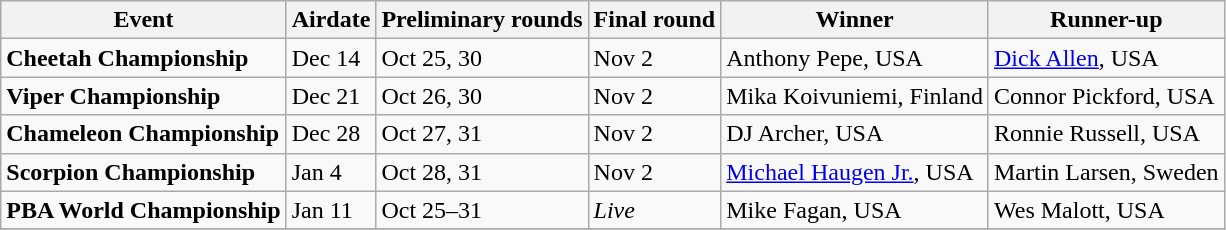<table class="wikitable">
<tr>
<th>Event</th>
<th>Airdate</th>
<th>Preliminary rounds</th>
<th>Final round</th>
<th>Winner</th>
<th>Runner-up</th>
</tr>
<tr>
<td><strong>Cheetah Championship</strong></td>
<td>Dec 14</td>
<td>Oct 25, 30</td>
<td>Nov 2</td>
<td>Anthony Pepe, USA</td>
<td><a href='#'>Dick Allen</a>, USA</td>
</tr>
<tr>
<td><strong>Viper Championship</strong></td>
<td>Dec 21</td>
<td>Oct 26, 30</td>
<td>Nov 2</td>
<td>Mika Koivuniemi, Finland</td>
<td>Connor Pickford, USA</td>
</tr>
<tr>
<td><strong>Chameleon Championship</strong></td>
<td>Dec 28</td>
<td>Oct 27, 31</td>
<td>Nov 2</td>
<td>DJ Archer, USA</td>
<td>Ronnie Russell, USA</td>
</tr>
<tr>
<td><strong>Scorpion Championship</strong></td>
<td>Jan 4</td>
<td>Oct 28, 31</td>
<td>Nov 2</td>
<td><a href='#'>Michael Haugen Jr.</a>, USA</td>
<td>Martin Larsen, Sweden</td>
</tr>
<tr>
<td><strong>PBA World Championship</strong></td>
<td>Jan 11</td>
<td>Oct 25–31</td>
<td><em>Live</em></td>
<td>Mike Fagan, USA</td>
<td>Wes Malott, USA</td>
</tr>
<tr>
</tr>
</table>
